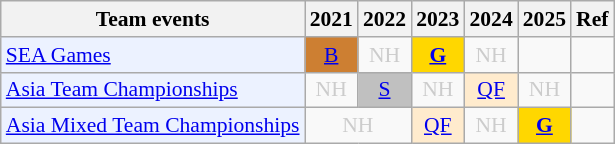<table style='font-size: 90%; text-align:center;' class='wikitable'>
<tr>
<th>Team events</th>
<th>2021</th>
<th>2022</th>
<th>2023</th>
<th>2024</th>
<th>2025</th>
<th>Ref</th>
</tr>
<tr>
<td bgcolor="#ECF2FF"; align="left"><a href='#'>SEA Games</a></td>
<td bgcolor=CD7F32><a href='#'>B</a></td>
<td style=color:#ccc>NH</td>
<td bgcolor=gold><a href='#'><strong>G</strong></a></td>
<td style=color:#ccc>NH</td>
<td></td>
<td></td>
</tr>
<tr>
<td bgcolor="#ECF2FF"; align="left"><a href='#'>Asia Team Championships</a></td>
<td style=color:#ccc>NH</td>
<td bgcolor=silver><a href='#'>S</a></td>
<td style=color:#ccc>NH</td>
<td bgcolor=FFEBCD><a href='#'>QF</a></td>
<td style=color:#ccc>NH</td>
<td></td>
</tr>
<tr>
<td bgcolor="#ECF2FF"; align="left"><a href='#'>Asia Mixed Team Championships</a></td>
<td colspan="2" style=color:#ccc>NH</td>
<td bgcolor=FFEBCD><a href='#'>QF</a></td>
<td style=color:#ccc>NH</td>
<td bgcolor=gold><a href='#'><strong>G</strong></a></td>
<td></td>
</tr>
</table>
